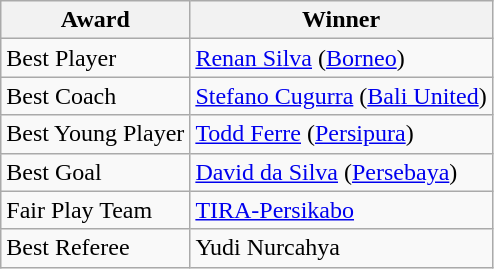<table class="wikitable">
<tr>
<th>Award</th>
<th>Winner</th>
</tr>
<tr>
<td>Best Player</td>
<td> <a href='#'>Renan Silva</a> (<a href='#'>Borneo</a>)</td>
</tr>
<tr>
<td>Best Coach</td>
<td> <a href='#'>Stefano Cugurra</a> (<a href='#'>Bali United</a>)</td>
</tr>
<tr>
<td>Best Young Player</td>
<td> <a href='#'>Todd Ferre</a> (<a href='#'>Persipura</a>)</td>
</tr>
<tr>
<td>Best Goal</td>
<td> <a href='#'>David da Silva</a> (<a href='#'>Persebaya</a>)</td>
</tr>
<tr>
<td>Fair Play Team</td>
<td><a href='#'>TIRA-Persikabo</a></td>
</tr>
<tr>
<td>Best Referee</td>
<td> Yudi Nurcahya</td>
</tr>
</table>
